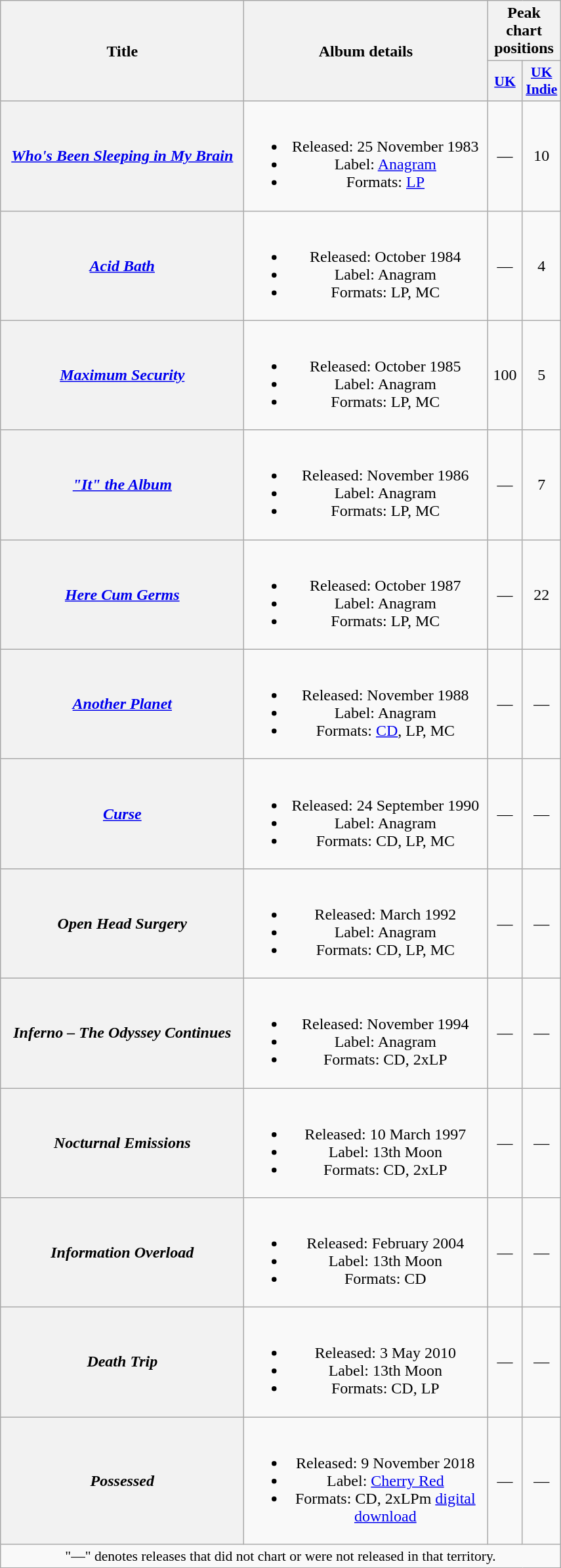<table class="wikitable plainrowheaders" style="text-align:center;">
<tr>
<th rowspan="2" scope="col" style="width:15em;">Title</th>
<th rowspan="2" scope="col" style="width:15em;">Album details</th>
<th colspan="2">Peak chart positions</th>
</tr>
<tr>
<th scope="col" style="width:2em;font-size:90%;"><a href='#'>UK</a><br></th>
<th scope="col" style="width:2em;font-size:90%;"><a href='#'>UK Indie</a><br></th>
</tr>
<tr>
<th scope="row"><em><a href='#'>Who's Been Sleeping in My Brain</a></em></th>
<td><br><ul><li>Released: 25 November 1983</li><li>Label: <a href='#'>Anagram</a></li><li>Formats: <a href='#'>LP</a></li></ul></td>
<td>—</td>
<td>10</td>
</tr>
<tr>
<th scope="row"><em><a href='#'>Acid Bath</a></em></th>
<td><br><ul><li>Released: October 1984</li><li>Label: Anagram</li><li>Formats: LP, MC</li></ul></td>
<td>—</td>
<td>4</td>
</tr>
<tr>
<th scope="row"><em><a href='#'>Maximum Security</a></em></th>
<td><br><ul><li>Released: October 1985</li><li>Label: Anagram</li><li>Formats: LP, MC</li></ul></td>
<td>100</td>
<td>5</td>
</tr>
<tr>
<th scope="row"><em><a href='#'>"It" the Album</a></em></th>
<td><br><ul><li>Released: November 1986</li><li>Label: Anagram</li><li>Formats: LP, MC</li></ul></td>
<td>—</td>
<td>7</td>
</tr>
<tr>
<th scope="row"><em><a href='#'>Here Cum Germs</a></em></th>
<td><br><ul><li>Released: October 1987</li><li>Label: Anagram</li><li>Formats: LP, MC</li></ul></td>
<td>—</td>
<td>22</td>
</tr>
<tr>
<th scope="row"><em><a href='#'>Another Planet</a></em></th>
<td><br><ul><li>Released: November 1988</li><li>Label: Anagram</li><li>Formats: <a href='#'>CD</a>, LP, MC</li></ul></td>
<td>—</td>
<td>—</td>
</tr>
<tr>
<th scope="row"><em><a href='#'>Curse</a></em></th>
<td><br><ul><li>Released: 24 September 1990</li><li>Label: Anagram</li><li>Formats: CD, LP, MC</li></ul></td>
<td>—</td>
<td>—</td>
</tr>
<tr>
<th scope="row"><em>Open Head Surgery</em></th>
<td><br><ul><li>Released: March 1992</li><li>Label: Anagram</li><li>Formats: CD, LP, MC</li></ul></td>
<td>—</td>
<td>—</td>
</tr>
<tr>
<th scope="row"><em>Inferno – The Odyssey Continues</em></th>
<td><br><ul><li>Released: November 1994</li><li>Label: Anagram</li><li>Formats: CD, 2xLP</li></ul></td>
<td>—</td>
<td>—</td>
</tr>
<tr>
<th scope="row"><em>Nocturnal Emissions</em></th>
<td><br><ul><li>Released: 10 March 1997</li><li>Label: 13th Moon</li><li>Formats: CD, 2xLP</li></ul></td>
<td>—</td>
<td>—</td>
</tr>
<tr>
<th scope="row"><em>Information Overload</em></th>
<td><br><ul><li>Released: February 2004</li><li>Label: 13th Moon</li><li>Formats: CD</li></ul></td>
<td>—</td>
<td>—</td>
</tr>
<tr>
<th scope="row"><em>Death Trip</em></th>
<td><br><ul><li>Released: 3 May 2010</li><li>Label: 13th Moon</li><li>Formats: CD, LP</li></ul></td>
<td>—</td>
<td>—</td>
</tr>
<tr>
<th scope="row"><em>Possessed</em></th>
<td><br><ul><li>Released: 9 November 2018</li><li>Label: <a href='#'>Cherry Red</a></li><li>Formats: CD, 2xLPm <a href='#'>digital download</a></li></ul></td>
<td>—</td>
<td>—</td>
</tr>
<tr>
<td colspan="4" style="font-size:90%">"—" denotes releases that did not chart or were not released in that territory.</td>
</tr>
</table>
